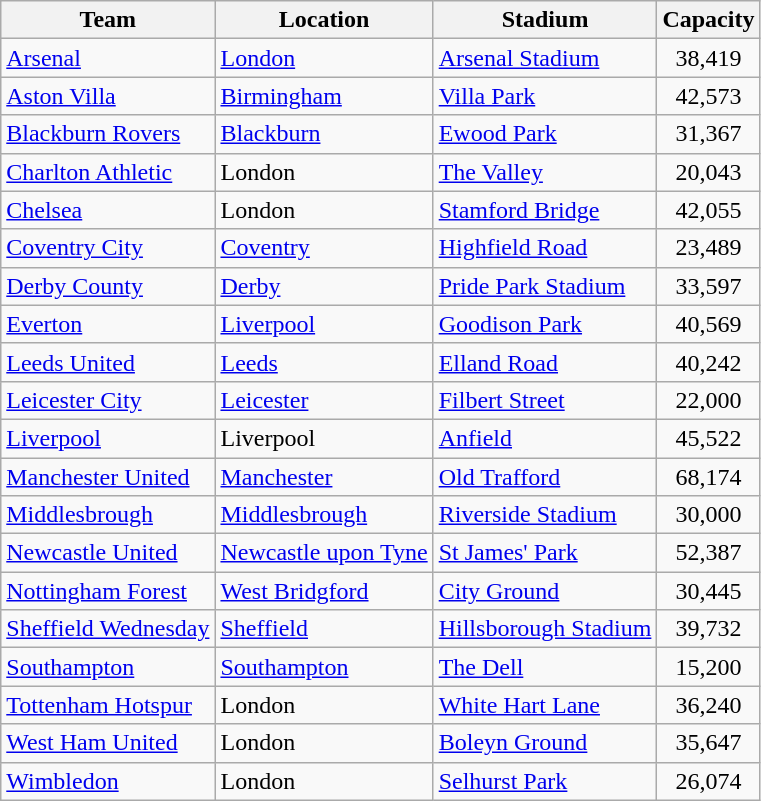<table class="wikitable sortable">
<tr>
<th>Team</th>
<th>Location</th>
<th>Stadium</th>
<th>Capacity</th>
</tr>
<tr>
<td><a href='#'>Arsenal</a></td>
<td><a href='#'>London</a> </td>
<td><a href='#'>Arsenal Stadium</a></td>
<td align="center">38,419</td>
</tr>
<tr>
<td><a href='#'>Aston Villa</a></td>
<td><a href='#'>Birmingham</a></td>
<td><a href='#'>Villa Park</a></td>
<td align="center">42,573</td>
</tr>
<tr>
<td><a href='#'>Blackburn Rovers</a></td>
<td><a href='#'>Blackburn</a></td>
<td><a href='#'>Ewood Park</a></td>
<td align="center">31,367</td>
</tr>
<tr>
<td><a href='#'>Charlton Athletic</a></td>
<td>London </td>
<td><a href='#'>The Valley</a></td>
<td align="center">20,043</td>
</tr>
<tr>
<td><a href='#'>Chelsea</a></td>
<td>London </td>
<td><a href='#'>Stamford Bridge</a></td>
<td align="center">42,055</td>
</tr>
<tr>
<td><a href='#'>Coventry City</a></td>
<td><a href='#'>Coventry</a></td>
<td><a href='#'>Highfield Road</a></td>
<td align="center">23,489</td>
</tr>
<tr>
<td><a href='#'>Derby County</a></td>
<td><a href='#'>Derby</a></td>
<td><a href='#'>Pride Park Stadium</a></td>
<td style="text-align:center;">33,597</td>
</tr>
<tr>
<td><a href='#'>Everton</a></td>
<td><a href='#'>Liverpool</a> </td>
<td><a href='#'>Goodison Park</a></td>
<td align="center">40,569</td>
</tr>
<tr>
<td><a href='#'>Leeds United</a></td>
<td><a href='#'>Leeds</a></td>
<td><a href='#'>Elland Road</a></td>
<td align="center">40,242</td>
</tr>
<tr>
<td><a href='#'>Leicester City</a></td>
<td><a href='#'>Leicester</a></td>
<td><a href='#'>Filbert Street</a></td>
<td align="center">22,000</td>
</tr>
<tr>
<td><a href='#'>Liverpool</a></td>
<td>Liverpool </td>
<td><a href='#'>Anfield</a></td>
<td align="center">45,522</td>
</tr>
<tr>
<td><a href='#'>Manchester United</a></td>
<td><a href='#'>Manchester</a></td>
<td><a href='#'>Old Trafford</a></td>
<td align="center">68,174</td>
</tr>
<tr>
<td><a href='#'>Middlesbrough</a></td>
<td><a href='#'>Middlesbrough</a></td>
<td><a href='#'>Riverside Stadium</a></td>
<td align="center">30,000</td>
</tr>
<tr>
<td><a href='#'>Newcastle United</a></td>
<td><a href='#'>Newcastle upon Tyne</a></td>
<td><a href='#'>St James' Park</a></td>
<td align="center">52,387</td>
</tr>
<tr>
<td><a href='#'>Nottingham Forest</a></td>
<td><a href='#'>West Bridgford</a></td>
<td><a href='#'>City Ground</a></td>
<td align="center">30,445</td>
</tr>
<tr>
<td><a href='#'>Sheffield Wednesday</a></td>
<td><a href='#'>Sheffield</a></td>
<td><a href='#'>Hillsborough Stadium</a></td>
<td align="center">39,732</td>
</tr>
<tr>
<td><a href='#'>Southampton</a></td>
<td><a href='#'>Southampton</a></td>
<td><a href='#'>The Dell</a></td>
<td align="center">15,200</td>
</tr>
<tr>
<td><a href='#'>Tottenham Hotspur</a></td>
<td>London </td>
<td><a href='#'>White Hart Lane</a></td>
<td align="center">36,240</td>
</tr>
<tr>
<td><a href='#'>West Ham United</a></td>
<td>London </td>
<td><a href='#'>Boleyn Ground</a></td>
<td align="center">35,647</td>
</tr>
<tr>
<td><a href='#'>Wimbledon</a></td>
<td>London </td>
<td><a href='#'>Selhurst Park</a></td>
<td align="center">26,074</td>
</tr>
</table>
